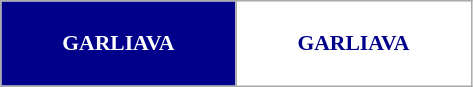<table class="wikitable" style="font-size: 90%; text-align: center; border=1 cellspacing=0">
<tr>
<td style="background:darkblue;color:White" width="150" height="50"><strong>GARLIAVA</strong></td>
<td style="background:White;color:darkblue" width="150" height="50"><strong>GARLIAVA</strong></td>
</tr>
</table>
